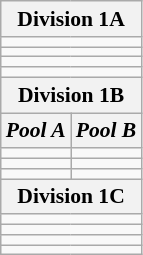<table class="wikitable" style="font-size:90%; text-align: left">
<tr>
<th colspan="100%">Division 1A</th>
</tr>
<tr>
<td colspan="100%"></td>
</tr>
<tr>
<td colspan="100%"></td>
</tr>
<tr>
<td colspan="100%"></td>
</tr>
<tr>
<td colspan="100%"></td>
</tr>
<tr>
<th colspan="100%">Division 1B</th>
</tr>
<tr>
<th><em>Pool A</em></th>
<th><em>Pool B</em></th>
</tr>
<tr>
<td></td>
<td></td>
</tr>
<tr>
<td></td>
<td></td>
</tr>
<tr>
<td></td>
<td></td>
</tr>
<tr>
<th colspan="100%">Division 1C</th>
</tr>
<tr>
<td colspan="100%"></td>
</tr>
<tr>
<td colspan="100%"></td>
</tr>
<tr>
<td colspan="100%"></td>
</tr>
<tr>
<td colspan="100%"></td>
</tr>
</table>
